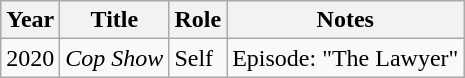<table class="wikitable">
<tr>
<th>Year</th>
<th>Title</th>
<th>Role</th>
<th>Notes</th>
</tr>
<tr>
<td>2020</td>
<td><em>Cop Show</em></td>
<td>Self</td>
<td>Episode: "The Lawyer"</td>
</tr>
</table>
